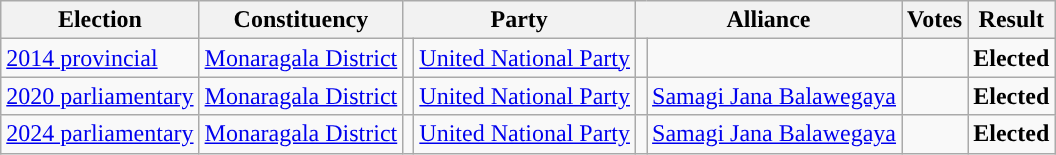<table class="wikitable" style="text-align:left;">
<tr>
<th scope=col>Election</th>
<th scope=col>Constituency</th>
<th scope=col colspan="2">Party</th>
<th scope=col colspan="2">Alliance</th>
<th scope=col>Votes</th>
<th scope=col>Result</th>
</tr>
<tr>
<td><a href='#'>2014 provincial</a></td>
<td><a href='#'>Monaragala District</a></td>
<td style="background:"></td>
<td><a href='#'>United National Party</a></td>
<td></td>
<td></td>
<td align=right></td>
<td><strong>Elected</strong></td>
</tr>
<tr>
<td><a href='#'>2020 parliamentary</a></td>
<td><a href='#'>Monaragala District</a></td>
<td style="background:"></td>
<td><a href='#'>United National Party</a></td>
<td style="background:"></td>
<td><a href='#'>Samagi Jana Balawegaya</a></td>
<td align=right></td>
<td><strong>Elected</strong></td>
</tr>
<tr>
<td><a href='#'>2024 parliamentary</a></td>
<td><a href='#'>Monaragala District</a></td>
<td style="background:"></td>
<td><a href='#'>United National Party</a></td>
<td style="background:"></td>
<td><a href='#'>Samagi Jana Balawegaya</a></td>
<td align=right></td>
<td><strong>Elected</strong></td>
</tr>
</table>
